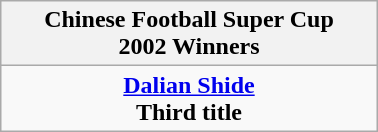<table class="wikitable" style="text-align: center; margin: 0 auto; width: 20%">
<tr>
<th>Chinese Football Super Cup <br>2002 Winners</th>
</tr>
<tr>
<td><strong><a href='#'>Dalian Shide</a></strong><br><strong>Third title</strong></td>
</tr>
</table>
